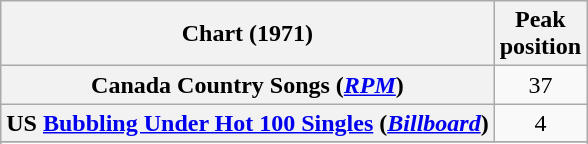<table class="wikitable sortable plainrowheaders" style="text-align:center">
<tr>
<th scope="col">Chart (1971)</th>
<th scope="col">Peak<br> position</th>
</tr>
<tr>
<th scope="row">Canada Country Songs (<em><a href='#'>RPM</a></em>)</th>
<td>37</td>
</tr>
<tr>
<th scope="row">US <a href='#'>Bubbling Under Hot 100 Singles</a> (<em><a href='#'>Billboard</a></em>)</th>
<td>4</td>
</tr>
<tr>
</tr>
<tr>
</tr>
</table>
